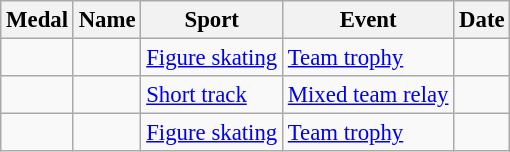<table class="wikitable sortable" style="font-size: 95%">
<tr>
<th>Medal</th>
<th>Name</th>
<th>Sport</th>
<th>Event</th>
<th>Date</th>
</tr>
<tr>
<td></td>
<td></td>
<td><a href='#'>Figure skating</a></td>
<td><a href='#'>Team trophy</a></td>
<td></td>
</tr>
<tr>
<td></td>
<td></td>
<td><a href='#'>Short track</a></td>
<td><a href='#'>Mixed team relay</a></td>
<td></td>
</tr>
<tr>
<td></td>
<td></td>
<td><a href='#'>Figure skating</a></td>
<td><a href='#'>Team trophy</a></td>
<td></td>
</tr>
</table>
